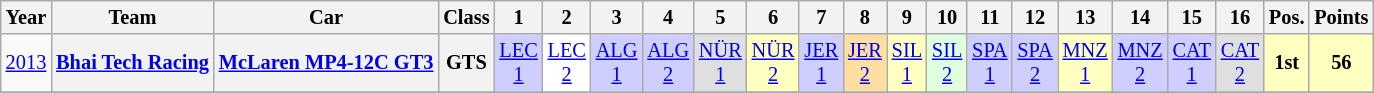<table class="wikitable" border="1" style="text-align:center; font-size:85%;">
<tr>
<th>Year</th>
<th>Team</th>
<th>Car</th>
<th>Class</th>
<th>1</th>
<th>2</th>
<th>3</th>
<th>4</th>
<th>5</th>
<th>6</th>
<th>7</th>
<th>8</th>
<th>9</th>
<th>10</th>
<th>11</th>
<th>12</th>
<th>13</th>
<th>14</th>
<th>15</th>
<th>16</th>
<th>Pos.</th>
<th>Points</th>
</tr>
<tr>
<td><a href='#'>2013</a></td>
<th nowrap><a href='#'>Bhai Tech Racing</a></th>
<th nowrap><a href='#'>McLaren MP4-12C GT3</a></th>
<th>GTS</th>
<td style="background:#CFCFFF;"><a href='#'>LEC<br>1</a><br></td>
<td style="background:#FFFFFF;"><a href='#'>LEC<br>2</a><br></td>
<td style="background:#CFCFFF;"><a href='#'>ALG<br>1</a><br></td>
<td style="background:#CFCFFF;"><a href='#'>ALG<br>2</a><br></td>
<td style="background:#DFDFDF;"><a href='#'>NÜR<br>1</a><br></td>
<td style="background:#FFFFBF;"><a href='#'>NÜR<br>2</a><br></td>
<td style="background:#CFCFFF;"><a href='#'>JER<br>1</a><br></td>
<td style="background:#FFDF9F;"><a href='#'>JER<br>2</a><br></td>
<td style="background:#FFFFBF;"><a href='#'>SIL<br>1</a><br></td>
<td style="background:#DFFFDF;"><a href='#'>SIL<br>2</a><br></td>
<td style="background:#CFCFFF;"><a href='#'>SPA<br>1</a><br></td>
<td style="background:#CFCFFF;"><a href='#'>SPA<br>2</a><br></td>
<td style="background:#FFFFBF;"><a href='#'>MNZ<br>1</a><br></td>
<td style="background:#CFCFFF;"><a href='#'>MNZ<br>2</a><br></td>
<td style="background:#CFCFFF;"><a href='#'>CAT<br>1</a><br></td>
<td style="background:#DFDFDF;"><a href='#'>CAT<br>2</a><br></td>
<th style="background:#FFFFBF;">1st</th>
<th style="background:#FFFFBF;">56</th>
</tr>
<tr>
</tr>
</table>
